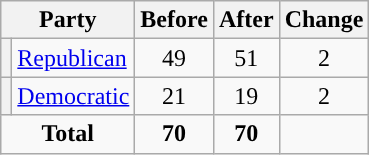<table class="wikitable" style="text-align:center;">
<tr>
<th colspan="2">Party</th>
<th>Before</th>
<th>After</th>
<th>Change</th>
</tr>
<tr>
<th style="background-color:"></th>
<td style="text-align:left;"><a href='#'>Republican</a></td>
<td>49</td>
<td>51</td>
<td> 2</td>
</tr>
<tr>
<th style="background-color:"></th>
<td style="text-align:left;"><a href='#'>Democratic</a></td>
<td>21</td>
<td>19</td>
<td> 2</td>
</tr>
<tr>
<td colspan="2"><strong>Total</strong></td>
<td><strong>70</strong></td>
<td><strong>70</strong></td>
<td></td>
</tr>
</table>
